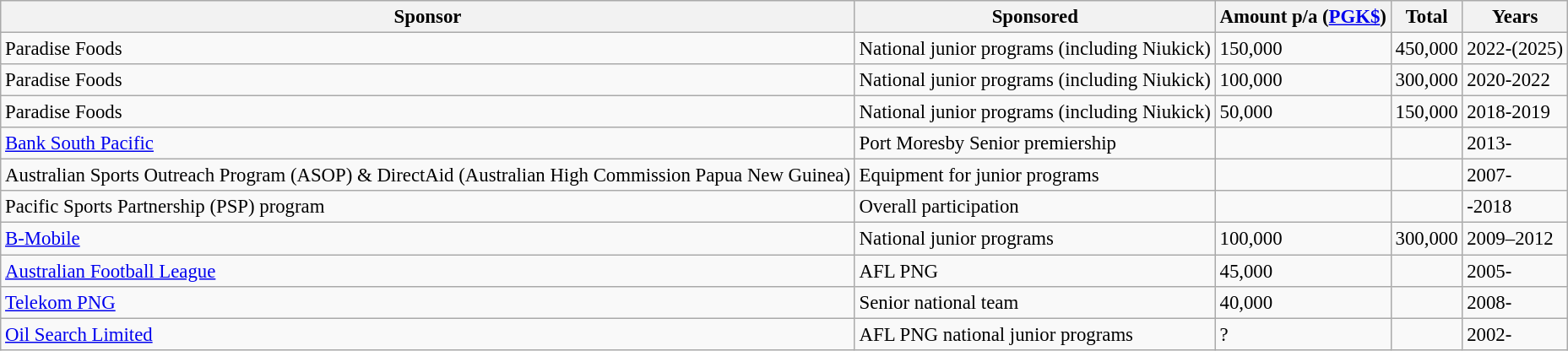<table class="wikitable" style="font-size: 95%;">
<tr>
<th>Sponsor</th>
<th>Sponsored</th>
<th>Amount p/a (<a href='#'>PGK$</a>)</th>
<th>Total</th>
<th>Years</th>
</tr>
<tr>
<td>Paradise Foods</td>
<td>National junior programs (including Niukick)</td>
<td>150,000</td>
<td>450,000</td>
<td>2022-(2025)</td>
</tr>
<tr>
<td>Paradise Foods</td>
<td>National junior programs (including Niukick)</td>
<td>100,000</td>
<td>300,000</td>
<td>2020-2022</td>
</tr>
<tr>
<td>Paradise Foods</td>
<td>National junior programs (including Niukick)</td>
<td>50,000</td>
<td>150,000</td>
<td>2018-2019</td>
</tr>
<tr>
<td><a href='#'>Bank South Pacific</a></td>
<td>Port Moresby Senior premiership</td>
<td></td>
<td></td>
<td>2013-</td>
</tr>
<tr>
<td>Australian Sports Outreach Program (ASOP) & DirectAid (Australian High Commission Papua New Guinea)</td>
<td>Equipment for junior programs</td>
<td></td>
<td></td>
<td>2007-</td>
</tr>
<tr>
<td>Pacific Sports Partnership (PSP) program</td>
<td>Overall participation</td>
<td></td>
<td></td>
<td>-2018</td>
</tr>
<tr>
<td><a href='#'>B-Mobile</a></td>
<td>National junior programs</td>
<td>100,000</td>
<td>300,000</td>
<td>2009–2012</td>
</tr>
<tr>
<td><a href='#'>Australian Football League</a></td>
<td>AFL PNG</td>
<td>45,000</td>
<td></td>
<td>2005-</td>
</tr>
<tr>
<td><a href='#'>Telekom PNG</a></td>
<td>Senior national team</td>
<td>40,000</td>
<td></td>
<td>2008-</td>
</tr>
<tr>
<td><a href='#'>Oil Search Limited</a></td>
<td>AFL PNG national junior programs</td>
<td>?</td>
<td></td>
<td>2002-</td>
</tr>
</table>
